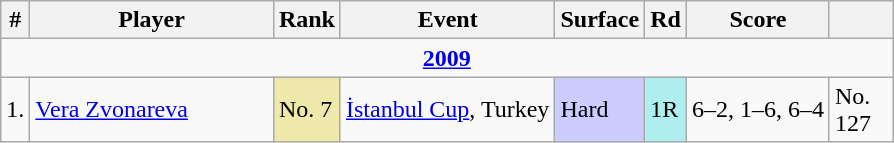<table class="wikitable sortable">
<tr>
<th>#</th>
<th width=155>Player</th>
<th width=30>Rank</th>
<th>Event</th>
<th>Surface</th>
<th>Rd</th>
<th>Score</th>
<th width=35></th>
</tr>
<tr>
<td colspan=8 style=text-align:center><strong><a href='#'>2009</a></strong></td>
</tr>
<tr>
<td>1.</td>
<td> <a href='#'>Vera Zvonareva</a></td>
<td bgcolor=EEE8AA>No. 7</td>
<td><a href='#'>İstanbul Cup</a>, Turkey</td>
<td bgcolor=CCCCFF>Hard</td>
<td bgcolor=afeeee>1R</td>
<td>6–2, 1–6, 6–4</td>
<td>No. 127</td>
</tr>
</table>
